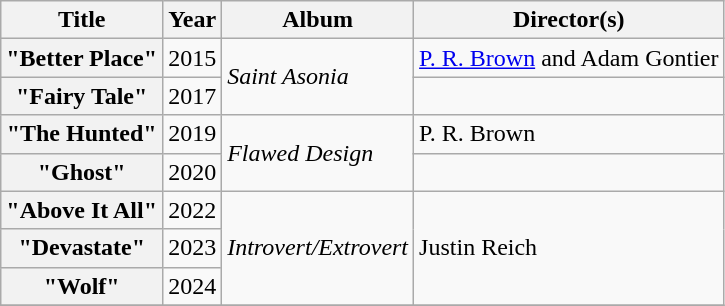<table class="wikitable plainrowheaders">
<tr>
<th>Title</th>
<th>Year</th>
<th>Album</th>
<th>Director(s)</th>
</tr>
<tr>
<th scope="row">"Better Place"</th>
<td>2015</td>
<td rowspan="2"><em>Saint Asonia</em></td>
<td><a href='#'>P. R. Brown</a> and Adam Gontier</td>
</tr>
<tr>
<th scope="row">"Fairy Tale"</th>
<td>2017</td>
<td></td>
</tr>
<tr>
<th scope="row">"The Hunted"</th>
<td>2019</td>
<td rowspan="2"><em>Flawed Design</em></td>
<td>P. R. Brown</td>
</tr>
<tr>
<th scope="row">"Ghost"</th>
<td>2020</td>
<td></td>
</tr>
<tr>
<th scope="row">"Above It All"</th>
<td>2022</td>
<td rowspan="3"><em>Introvert/Extrovert</em></td>
<td rowspan="3">Justin Reich</td>
</tr>
<tr>
<th scope="row">"Devastate"</th>
<td>2023</td>
</tr>
<tr>
<th scope="row">"Wolf"</th>
<td>2024</td>
</tr>
<tr>
</tr>
</table>
